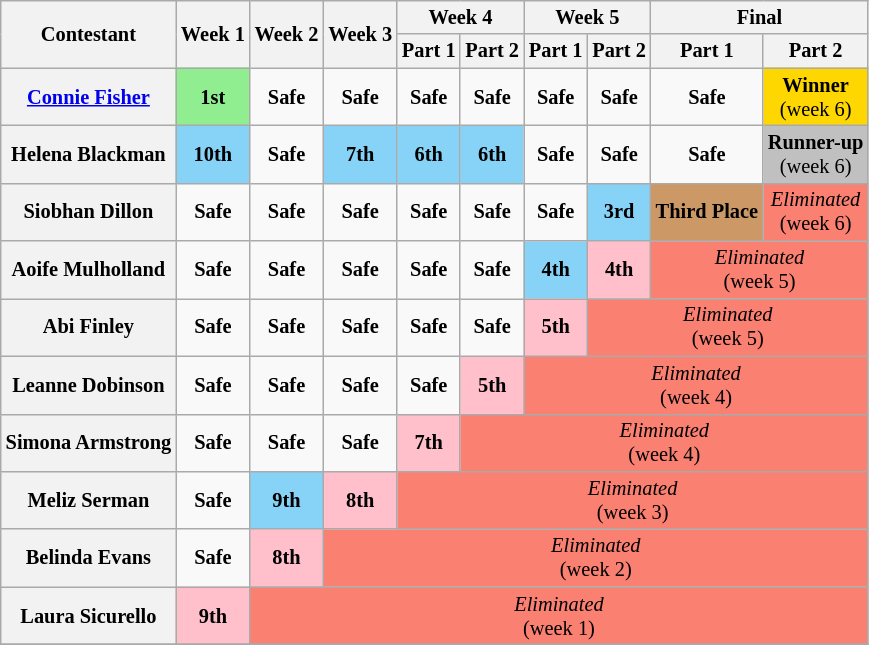<table class="wikitable" style="text-align:center; font-size:85%">
<tr>
<th rowspan="2">Contestant</th>
<th rowspan="2">Week 1</th>
<th rowspan="2">Week 2</th>
<th rowspan="2">Week 3</th>
<th colspan="2">Week 4</th>
<th colspan="2">Week 5</th>
<th colspan="2">Final</th>
</tr>
<tr>
<th>Part 1</th>
<th>Part 2</th>
<th>Part 1</th>
<th>Part 2</th>
<th>Part 1</th>
<th>Part 2</th>
</tr>
<tr>
<th><a href='#'>Connie Fisher</a></th>
<td style="background:lightgreen"><strong>1st</strong></td>
<td><strong>Safe</strong></td>
<td><strong>Safe</strong></td>
<td><strong>Safe</strong></td>
<td><strong>Safe</strong></td>
<td><strong>Safe</strong></td>
<td><strong>Safe</strong></td>
<td><strong>Safe</strong></td>
<td style="background:gold"><strong>Winner</strong><br>(week 6)</td>
</tr>
<tr>
<th>Helena Blackman</th>
<td style = "background:#87D3F8"><strong>10th</strong></td>
<td><strong>Safe</strong></td>
<td style = "background:#87D3F8"><strong>7th</strong></td>
<td style = "background:#87D3F8"><strong>6th</strong></td>
<td style = "background:#87D3F8"><strong>6th</strong></td>
<td><strong>Safe</strong></td>
<td><strong>Safe</strong></td>
<td><strong>Safe</strong></td>
<td style="background:silver;"><strong>Runner-up</strong><br>(week 6)</td>
</tr>
<tr>
<th>Siobhan Dillon</th>
<td><strong>Safe</strong></td>
<td><strong>Safe</strong></td>
<td><strong>Safe</strong></td>
<td><strong>Safe</strong></td>
<td><strong>Safe</strong></td>
<td><strong>Safe</strong></td>
<td style = "background:#87D3F8"><strong>3rd</strong></td>
<td style = "background:#c96"><strong>Third Place</strong></td>
<td style="background:#FA8072" colspan=2><em>Eliminated</em><br>(week 6)</td>
</tr>
<tr>
<th>Aoife Mulholland</th>
<td><strong>Safe</strong></td>
<td><strong>Safe</strong></td>
<td><strong>Safe</strong></td>
<td><strong>Safe</strong></td>
<td><strong>Safe</strong></td>
<td style = "background:#87D3F8"><strong>4th</strong></td>
<td style = "background:pink"><strong>4th</strong></td>
<td style="background:#FA8072" colspan=2><em>Eliminated</em><br>(week 5)</td>
</tr>
<tr>
<th>Abi Finley</th>
<td><strong>Safe</strong></td>
<td><strong>Safe</strong></td>
<td><strong>Safe</strong></td>
<td><strong>Safe</strong></td>
<td><strong>Safe</strong></td>
<td style = "background:pink"><strong>5th</strong></td>
<td style = "background:#FA8072" colspan=3><em>Eliminated</em><br>(week 5)</td>
</tr>
<tr>
<th>Leanne Dobinson</th>
<td><strong>Safe</strong></td>
<td><strong>Safe</strong></td>
<td><strong>Safe</strong></td>
<td><strong>Safe</strong></td>
<td style = "background:pink"><strong>5th</strong></td>
<td style = "background:#FA8072" colspan=4><em>Eliminated</em><br>(week 4)</td>
</tr>
<tr>
<th>Simona Armstrong</th>
<td><strong>Safe</strong></td>
<td><strong>Safe</strong></td>
<td><strong>Safe</strong></td>
<td style = "background:pink"><strong>7th</strong></td>
<td style = "background:#FA8072" colspan=5><em>Eliminated</em><br>(week 4)</td>
</tr>
<tr>
<th>Meliz Serman</th>
<td><strong>Safe</strong></td>
<td style = "background:#87D3F8"><strong>9th</strong></td>
<td style = "background:pink"><strong>8th</strong></td>
<td style = "background:#FA8072" colspan=6><em>Eliminated</em><br>(week 3)</td>
</tr>
<tr>
<th>Belinda Evans</th>
<td><strong>Safe</strong></td>
<td style = "background:pink"><strong>8th</strong></td>
<td style = "background:#FA8072" colspan=7><em>Eliminated</em><br>(week 2)</td>
</tr>
<tr>
<th>Laura Sicurello</th>
<td style = "background:pink"><strong>9th</strong></td>
<td style = "background:#FA8072" colspan=8><em>Eliminated</em><br>(week 1)</td>
</tr>
<tr>
</tr>
</table>
